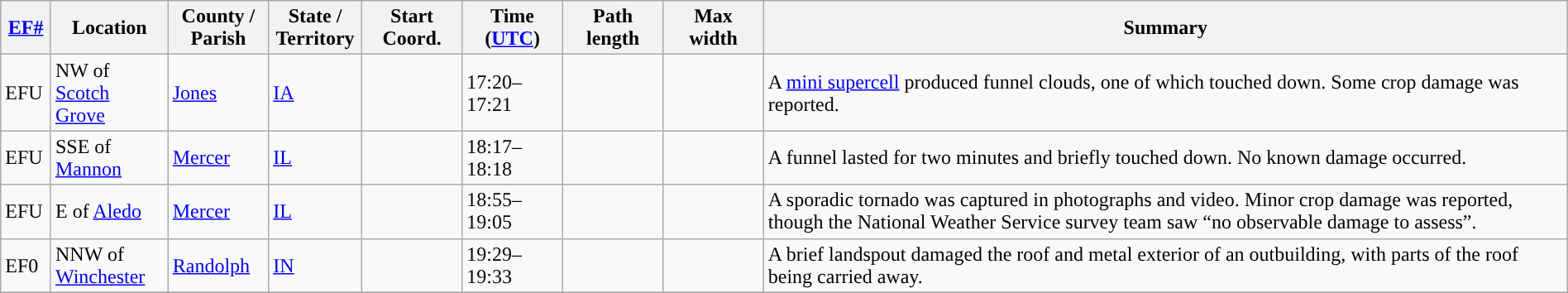<table class="wikitable sortable" style="width:100%;">
<tr>
<th scope="col"  style="width:3%; text-align:center;"><a href='#'>EF#</a></th>
<th scope="col"  style="width:7%; text-align:center;" class="unsortable">Location</th>
<th scope="col"  style="width:6%; text-align:center;" class="unsortable">County / Parish</th>
<th scope="col"  style="width:5%; text-align:center;">State / Territory</th>
<th scope="col"  style="width:6%; text-align:center;">Start Coord.</th>
<th scope="col"  style="width:6%; text-align:center;">Time (<a href='#'>UTC</a>)</th>
<th scope="col"  style="width:6%; text-align:center;">Path length</th>
<th scope="col"  style="width:6%; text-align:center;">Max width</th>
<th scope="col" class="unsortable" style="width:48%; text-align:center;">Summary</th>
</tr>
<tr>
<td>EFU</td>
<td>NW of <a href='#'>Scotch Grove</a></td>
<td><a href='#'>Jones</a></td>
<td><a href='#'>IA</a></td>
<td></td>
<td>17:20–17:21</td>
<td></td>
<td></td>
<td>A <a href='#'>mini supercell</a> produced funnel clouds, one of which touched down. Some crop damage was reported.</td>
</tr>
<tr>
<td>EFU</td>
<td>SSE of <a href='#'>Mannon</a></td>
<td><a href='#'>Mercer</a></td>
<td><a href='#'>IL</a></td>
<td></td>
<td>18:17–18:18</td>
<td></td>
<td></td>
<td>A funnel lasted for two minutes and briefly touched down. No known damage occurred.</td>
</tr>
<tr>
<td>EFU</td>
<td>E of <a href='#'>Aledo</a></td>
<td><a href='#'>Mercer</a></td>
<td><a href='#'>IL</a></td>
<td></td>
<td>18:55–19:05</td>
<td></td>
<td></td>
<td>A sporadic tornado was captured in photographs and video. Minor crop damage was reported, though the National Weather Service survey team saw “no observable damage to assess”.</td>
</tr>
<tr>
<td>EF0</td>
<td>NNW of <a href='#'>Winchester</a></td>
<td><a href='#'>Randolph</a></td>
<td><a href='#'>IN</a></td>
<td></td>
<td>19:29–19:33</td>
<td></td>
<td></td>
<td>A brief landspout damaged the roof and metal exterior of an outbuilding, with parts of the roof being carried away.</td>
</tr>
<tr>
</tr>
</table>
